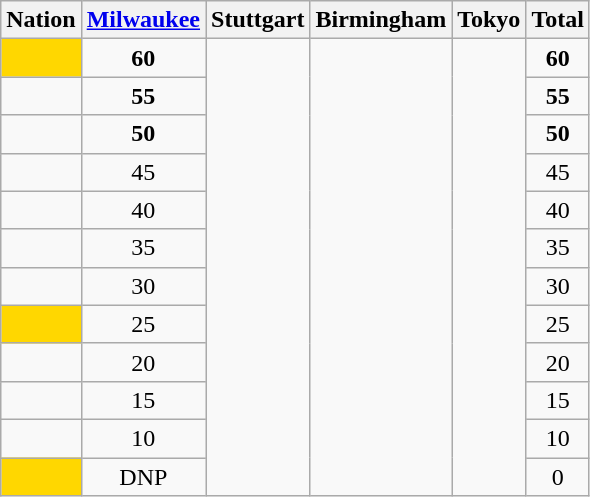<table class="wikitable">
<tr>
<th>Nation</th>
<th><a href='#'>Milwaukee</a> </th>
<th>Stuttgart </th>
<th>Birmingham </th>
<th>Tokyo </th>
<th>Total</th>
</tr>
<tr scope=row style="text-align:center">
<td align=left bgcolor=gold></td>
<td><strong>60</strong></td>
<td rowspan=12></td>
<td rowspan=12></td>
<td rowspan=12></td>
<td><strong>60</strong></td>
</tr>
<tr scope=row style="text-align:center">
<td align=left></td>
<td><strong>55</strong></td>
<td><strong>55</strong></td>
</tr>
<tr scope=row style="text-align:center">
<td align=left></td>
<td><strong>50</strong></td>
<td><strong>50</strong></td>
</tr>
<tr scope=row style="text-align:center">
<td align=left></td>
<td>45</td>
<td>45</td>
</tr>
<tr scope=row style="text-align:center">
<td align=left></td>
<td>40</td>
<td>40</td>
</tr>
<tr scope=row style="text-align:center">
<td align=left></td>
<td>35</td>
<td>35</td>
</tr>
<tr scope=row style="text-align:center">
<td align=left></td>
<td>30</td>
<td>30</td>
</tr>
<tr scope=row style="text-align:center">
<td align=left bgcolor=gold></td>
<td>25</td>
<td>25</td>
</tr>
<tr scope=row style="text-align:center">
<td align=left></td>
<td>20</td>
<td>20</td>
</tr>
<tr scope=row style="text-align:center">
<td align=left></td>
<td>15</td>
<td>15</td>
</tr>
<tr scope=row style="text-align:center">
<td align=left></td>
<td>10</td>
<td>10</td>
</tr>
<tr scope=row style="text-align:center">
<td align=left bgcolor=gold></td>
<td>DNP</td>
<td>0</td>
</tr>
</table>
